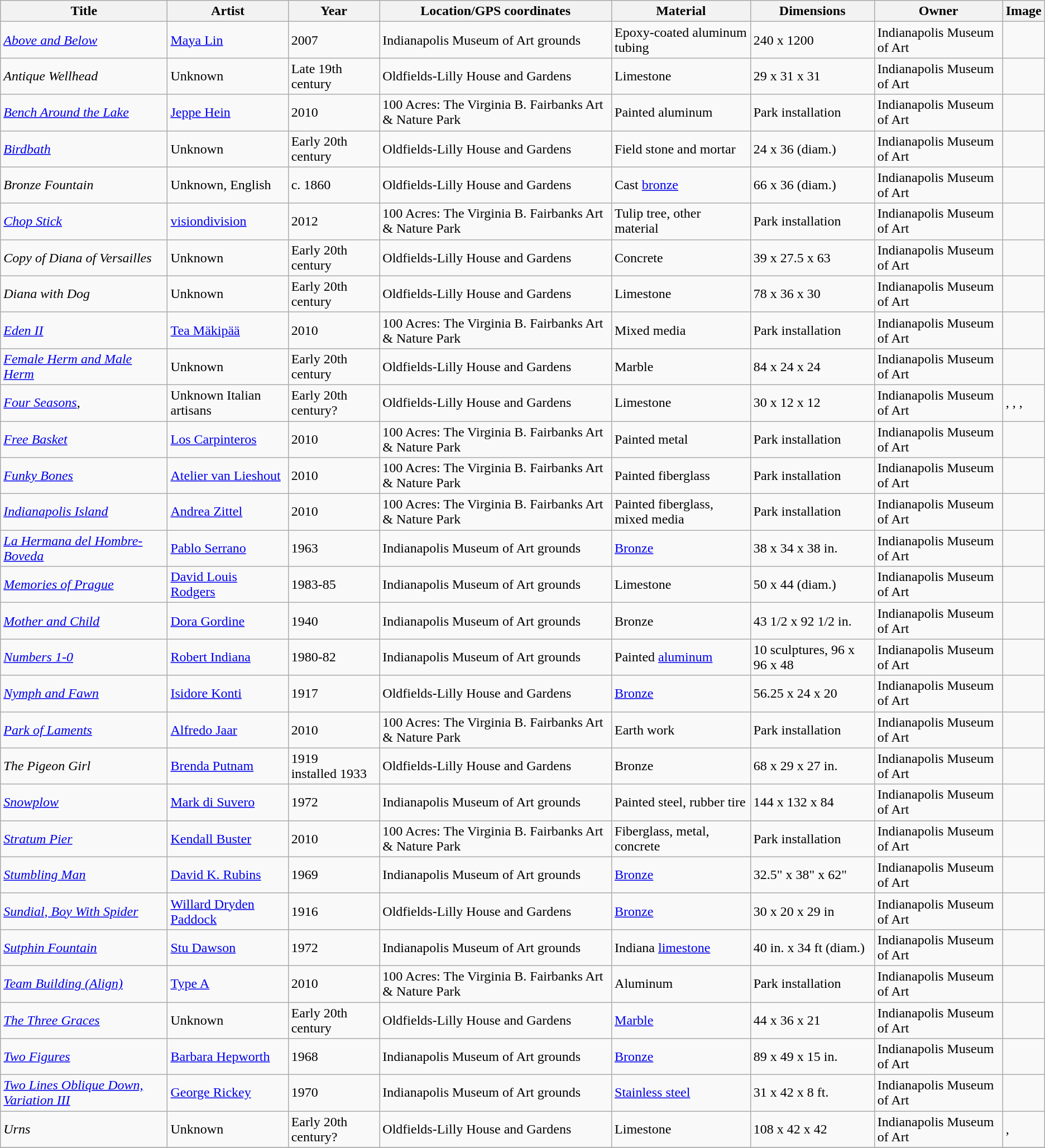<table class="wikitable sortable">
<tr>
<th>Title</th>
<th>Artist</th>
<th>Year</th>
<th>Location/GPS coordinates</th>
<th>Material</th>
<th>Dimensions</th>
<th>Owner</th>
<th>Image</th>
</tr>
<tr>
<td><em><a href='#'>Above and Below</a></em></td>
<td><a href='#'>Maya Lin</a></td>
<td>2007</td>
<td>Indianapolis Museum of Art grounds </td>
<td>Epoxy-coated aluminum tubing</td>
<td>240 x 1200</td>
<td>Indianapolis Museum of Art</td>
<td></td>
</tr>
<tr>
<td><em>Antique Wellhead</em></td>
<td>Unknown</td>
<td>Late 19th century</td>
<td>Oldfields-Lilly House and Gardens </td>
<td>Limestone</td>
<td>29 x 31 x 31</td>
<td>Indianapolis Museum of Art</td>
<td></td>
</tr>
<tr>
<td><em><a href='#'>Bench Around the Lake</a></em></td>
<td><a href='#'>Jeppe Hein</a></td>
<td>2010</td>
<td>100 Acres: The Virginia B. Fairbanks Art & Nature Park </td>
<td>Painted aluminum</td>
<td>Park installation</td>
<td>Indianapolis Museum of Art</td>
<td></td>
</tr>
<tr>
<td><em><a href='#'>Birdbath</a></em></td>
<td>Unknown</td>
<td>Early 20th century</td>
<td>Oldfields-Lilly House and Gardens </td>
<td>Field stone and mortar</td>
<td>24 x 36 (diam.)</td>
<td>Indianapolis Museum of Art</td>
<td></td>
</tr>
<tr>
<td><em>Bronze Fountain</em></td>
<td>Unknown, English</td>
<td>c. 1860</td>
<td>Oldfields-Lilly House and Gardens </td>
<td>Cast <a href='#'>bronze</a></td>
<td>66 x 36 (diam.)</td>
<td>Indianapolis Museum of Art</td>
<td></td>
</tr>
<tr>
<td><em><a href='#'>Chop Stick</a></em></td>
<td><a href='#'>visiondivision</a></td>
<td>2012</td>
<td>100 Acres: The Virginia B. Fairbanks Art & Nature Park </td>
<td>Tulip tree, other material</td>
<td>Park installation</td>
<td>Indianapolis Museum of Art</td>
<td> </td>
</tr>
<tr>
<td><em>Copy of Diana of Versailles</em></td>
<td>Unknown</td>
<td>Early 20th century</td>
<td>Oldfields-Lilly House and Gardens </td>
<td>Concrete</td>
<td>39 x 27.5 x 63</td>
<td>Indianapolis Museum of Art</td>
<td></td>
</tr>
<tr>
<td><em>Diana with Dog</em></td>
<td>Unknown</td>
<td>Early 20th century</td>
<td>Oldfields-Lilly House and Gardens </td>
<td>Limestone</td>
<td>78 x 36 x 30</td>
<td>Indianapolis Museum of Art</td>
<td></td>
</tr>
<tr>
<td><em><a href='#'>Eden II</a></em></td>
<td><a href='#'>Tea Mäkipää</a></td>
<td>2010</td>
<td>100 Acres: The Virginia B. Fairbanks Art & Nature Park </td>
<td>Mixed media</td>
<td>Park installation</td>
<td>Indianapolis Museum of Art</td>
<td></td>
</tr>
<tr>
<td><em><a href='#'>Female Herm and Male Herm</a></em></td>
<td>Unknown</td>
<td>Early 20th century</td>
<td>Oldfields-Lilly House and Gardens </td>
<td>Marble</td>
<td>84 x 24 x 24</td>
<td>Indianapolis Museum of Art</td>
<td></td>
</tr>
<tr>
<td><em><a href='#'>Four Seasons</a></em>,</td>
<td>Unknown Italian artisans</td>
<td>Early 20th century?</td>
<td>Oldfields-Lilly House and Gardens </td>
<td>Limestone</td>
<td>30 x 12 x 12</td>
<td>Indianapolis Museum of Art</td>
<td>, , , </td>
</tr>
<tr>
<td><em><a href='#'>Free Basket</a></em></td>
<td><a href='#'>Los Carpinteros</a></td>
<td>2010</td>
<td>100 Acres: The Virginia B. Fairbanks Art & Nature Park </td>
<td>Painted metal</td>
<td>Park installation</td>
<td>Indianapolis Museum of Art</td>
<td></td>
</tr>
<tr>
<td><em><a href='#'>Funky Bones</a></em></td>
<td><a href='#'>Atelier van Lieshout</a></td>
<td>2010</td>
<td>100 Acres: The Virginia B. Fairbanks Art & Nature Park </td>
<td>Painted fiberglass</td>
<td>Park installation</td>
<td>Indianapolis Museum of Art</td>
<td></td>
</tr>
<tr>
<td><em><a href='#'>Indianapolis Island</a></em></td>
<td><a href='#'>Andrea Zittel</a></td>
<td>2010</td>
<td>100 Acres: The Virginia B. Fairbanks Art & Nature Park </td>
<td>Painted fiberglass, mixed media</td>
<td>Park installation</td>
<td>Indianapolis Museum of Art</td>
<td></td>
</tr>
<tr>
<td><em><a href='#'>La Hermana del Hombre-Boveda</a></em></td>
<td><a href='#'>Pablo Serrano</a></td>
<td>1963</td>
<td>Indianapolis Museum of Art grounds </td>
<td><a href='#'>Bronze</a></td>
<td>38 x 34 x 38 in.</td>
<td>Indianapolis Museum of Art</td>
<td></td>
</tr>
<tr>
<td><em><a href='#'>Memories of Prague</a></em></td>
<td><a href='#'>David Louis Rodgers</a></td>
<td>1983-85</td>
<td>Indianapolis Museum of Art grounds </td>
<td>Limestone</td>
<td>50 x 44 (diam.)</td>
<td>Indianapolis Museum of Art</td>
<td></td>
</tr>
<tr>
<td><em><a href='#'>Mother and Child</a></em></td>
<td><a href='#'>Dora Gordine</a></td>
<td>1940</td>
<td>Indianapolis Museum of Art grounds </td>
<td>Bronze</td>
<td>43 1/2 x 92 1/2 in.</td>
<td>Indianapolis Museum of Art</td>
<td></td>
</tr>
<tr>
<td><em><a href='#'>Numbers 1-0</a></em></td>
<td><a href='#'>Robert Indiana</a></td>
<td>1980-82</td>
<td>Indianapolis Museum of Art grounds </td>
<td>Painted <a href='#'>aluminum</a></td>
<td>10 sculptures, 96 x 96 x 48</td>
<td>Indianapolis Museum of Art</td>
<td></td>
</tr>
<tr>
<td><em><a href='#'>Nymph and Fawn</a></em></td>
<td><a href='#'>Isidore Konti</a></td>
<td>1917</td>
<td>Oldfields-Lilly House and Gardens </td>
<td><a href='#'>Bronze</a></td>
<td>56.25 x 24 x 20</td>
<td>Indianapolis Museum of Art</td>
<td></td>
</tr>
<tr>
<td><em><a href='#'>Park of Laments</a></em></td>
<td><a href='#'>Alfredo Jaar</a></td>
<td>2010</td>
<td>100 Acres: The Virginia B. Fairbanks Art & Nature Park </td>
<td>Earth work</td>
<td>Park installation</td>
<td>Indianapolis Museum of Art</td>
<td></td>
</tr>
<tr>
<td><em>The Pigeon Girl</em></td>
<td><a href='#'>Brenda Putnam</a></td>
<td>1919<br>installed  1933</td>
<td>Oldfields-Lilly House and Gardens</td>
<td>Bronze</td>
<td>68 x 29 x 27 in.</td>
<td>Indianapolis Museum of Art</td>
<td></td>
</tr>
<tr>
<td><em><a href='#'>Snowplow</a></em></td>
<td><a href='#'>Mark di Suvero</a></td>
<td>1972</td>
<td>Indianapolis Museum of Art grounds </td>
<td>Painted steel, rubber tire</td>
<td>144 x 132 x 84</td>
<td>Indianapolis Museum of Art</td>
<td></td>
</tr>
<tr>
<td><em><a href='#'>Stratum Pier</a></em></td>
<td><a href='#'>Kendall Buster</a></td>
<td>2010</td>
<td>100 Acres: The Virginia B. Fairbanks Art & Nature Park </td>
<td>Fiberglass, metal, concrete</td>
<td>Park installation</td>
<td>Indianapolis Museum of Art</td>
<td></td>
</tr>
<tr>
<td><em><a href='#'>Stumbling Man</a></em></td>
<td><a href='#'>David K. Rubins</a></td>
<td>1969</td>
<td>Indianapolis Museum of Art grounds </td>
<td><a href='#'>Bronze</a></td>
<td>32.5" x 38" x 62"</td>
<td>Indianapolis Museum of Art</td>
<td></td>
</tr>
<tr>
<td><em><a href='#'>Sundial, Boy With Spider</a></em></td>
<td><a href='#'>Willard Dryden Paddock</a></td>
<td>1916</td>
<td>Oldfields-Lilly House and Gardens </td>
<td><a href='#'>Bronze</a></td>
<td>30 x 20 x 29 in</td>
<td>Indianapolis Museum of Art</td>
<td></td>
</tr>
<tr>
<td><em><a href='#'>Sutphin Fountain</a></em></td>
<td><a href='#'>Stu Dawson</a></td>
<td>1972</td>
<td>Indianapolis Museum of Art grounds </td>
<td>Indiana <a href='#'>limestone</a></td>
<td>40 in. x 34 ft (diam.)</td>
<td>Indianapolis Museum of Art</td>
<td></td>
</tr>
<tr>
<td><em><a href='#'>Team Building (Align)</a></em></td>
<td><a href='#'>Type A</a></td>
<td>2010</td>
<td>100 Acres: The Virginia B. Fairbanks Art & Nature Park </td>
<td>Aluminum</td>
<td>Park installation</td>
<td>Indianapolis Museum of Art</td>
<td></td>
</tr>
<tr>
<td><em><a href='#'>The Three Graces</a></em></td>
<td>Unknown</td>
<td>Early 20th century</td>
<td>Oldfields-Lilly House and Gardens </td>
<td><a href='#'>Marble</a></td>
<td>44 x 36 x 21</td>
<td>Indianapolis Museum of Art</td>
<td></td>
</tr>
<tr>
<td><em><a href='#'>Two Figures</a></em></td>
<td><a href='#'>Barbara Hepworth</a></td>
<td>1968</td>
<td>Indianapolis Museum of Art grounds </td>
<td><a href='#'>Bronze</a></td>
<td>89 x 49 x 15 in.</td>
<td>Indianapolis Museum of Art</td>
<td></td>
</tr>
<tr>
<td><em><a href='#'>Two Lines Oblique Down, Variation III</a></em></td>
<td><a href='#'>George Rickey</a></td>
<td>1970</td>
<td>Indianapolis Museum of Art grounds </td>
<td><a href='#'>Stainless steel</a></td>
<td>31 x 42 x 8 ft.</td>
<td>Indianapolis Museum of Art</td>
<td></td>
</tr>
<tr>
<td><em>Urns</em></td>
<td>Unknown</td>
<td>Early 20th century?</td>
<td>Oldfields-Lilly House and Gardens </td>
<td>Limestone</td>
<td>108 x 42 x 42</td>
<td>Indianapolis Museum of Art</td>
<td>, </td>
</tr>
<tr>
</tr>
</table>
